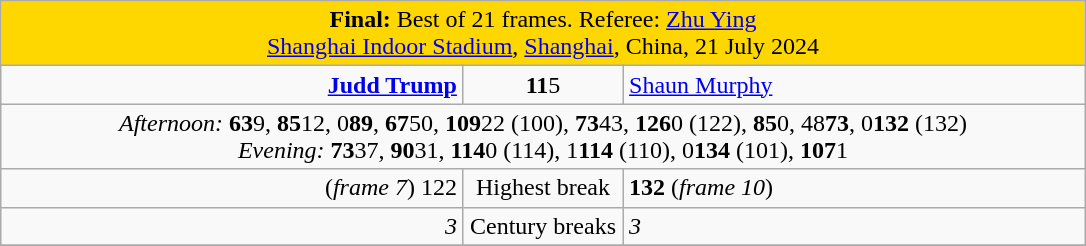<table class="wikitable" style="margin: 1em auto 1em auto;">
<tr>
<td colspan="3" align="center" bgcolor="#ffd700"><strong>Final:</strong> Best of 21 frames. Referee: <a href='#'>Zhu Ying</a><br><a href='#'>Shanghai Indoor Stadium</a>, <a href='#'>Shanghai</a>, China, 21 July 2024</td>
</tr>
<tr>
<td width="300" align="right"><strong><a href='#'>Judd Trump</a></strong> <br></td>
<td width="100" align="center"><strong>11</strong>5</td>
<td width="300"><a href='#'>Shaun Murphy</a> <br></td>
</tr>
<tr>
<td colspan="3" align="center"><em>Afternoon:</em> <strong>63</strong>9, <strong>85</strong>12, 0<strong>89</strong>, <strong>67</strong>50, <strong>109</strong>22 (100), <strong>73</strong>43, <strong>126</strong>0 (122), <strong>85</strong>0, 48<strong>73</strong>, 0<strong>132</strong> (132)<br><em>Evening:</em> <strong>73</strong>37, <strong>90</strong>31, <strong>114</strong>0 (114), 1<strong>114</strong> (110), 0<strong>134</strong> (101), <strong>107</strong>1</td>
</tr>
<tr>
<td align="right">(<em>frame 7</em>) 122</td>
<td align="center">Highest break</td>
<td><strong>132</strong> (<em>frame 10</em>)</td>
</tr>
<tr>
<td align="right"><em>3</em></td>
<td align="center">Century breaks</td>
<td><em>3</em></td>
</tr>
<tr>
</tr>
</table>
